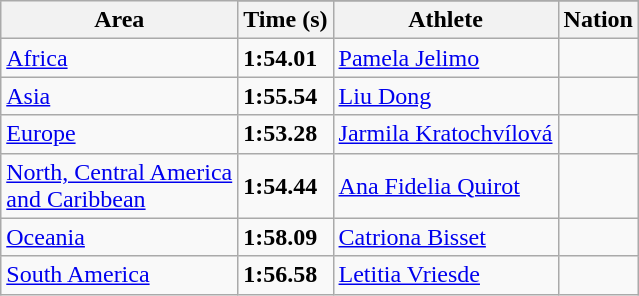<table class="wikitable">
<tr>
<th rowspan=2>Area</th>
</tr>
<tr>
<th>Time (s)</th>
<th>Athlete</th>
<th>Nation</th>
</tr>
<tr>
<td><a href='#'>Africa</a> </td>
<td><strong>1:54.01</strong></td>
<td><a href='#'>Pamela Jelimo</a></td>
<td></td>
</tr>
<tr>
<td><a href='#'>Asia</a> </td>
<td><strong>1:55.54</strong></td>
<td><a href='#'>Liu Dong</a></td>
<td></td>
</tr>
<tr>
<td><a href='#'>Europe</a> </td>
<td><strong>1:53.28</strong> </td>
<td><a href='#'>Jarmila Kratochvílová</a></td>
<td></td>
</tr>
<tr>
<td><a href='#'>North, Central America<br> and Caribbean</a> </td>
<td><strong>1:54.44</strong></td>
<td><a href='#'>Ana Fidelia Quirot</a></td>
<td></td>
</tr>
<tr>
<td><a href='#'>Oceania</a> </td>
<td><strong>1:58.09</strong></td>
<td><a href='#'>Catriona Bisset</a></td>
<td></td>
</tr>
<tr>
<td><a href='#'>South America</a> </td>
<td><strong>1:56.58</strong></td>
<td><a href='#'>Letitia Vriesde</a></td>
<td></td>
</tr>
</table>
